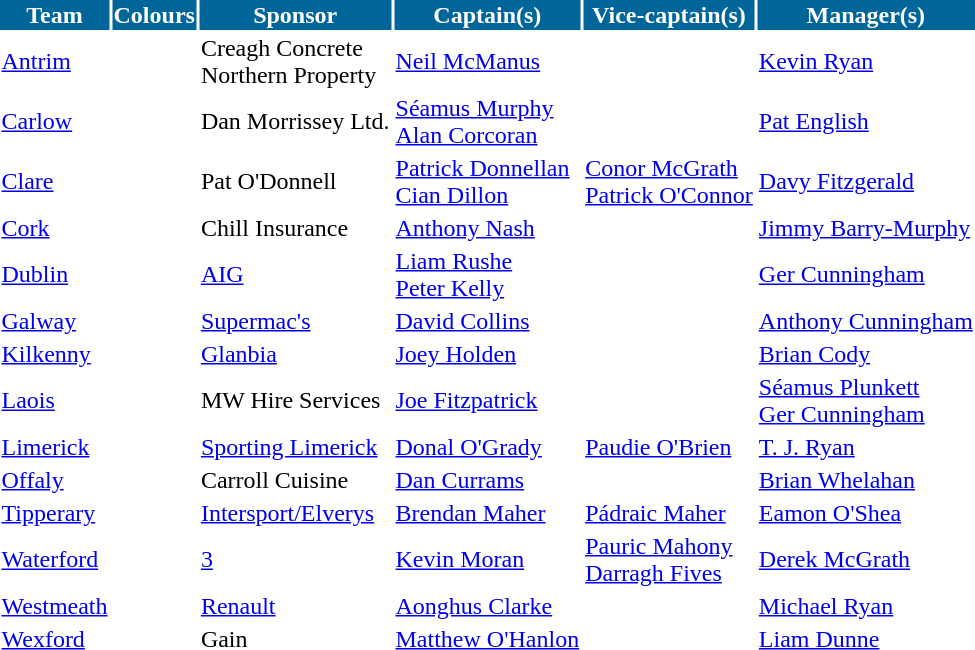<table cellpadding="1" 1px #aaa 90%;">
<tr style="background:#069; color:white;">
<th rowspan="2">Team</th>
<th rowspan="2">Colours</th>
<th rowspan="2">Sponsor</th>
<th rowspan="2">Captain(s)</th>
<th rowspan="2">Vice-captain(s)</th>
<th rowspan="2">Manager(s)</th>
</tr>
<tr>
</tr>
<tr>
<td><a href='#'>Antrim</a></td>
<td></td>
<td>Creagh Concrete<br>Northern Property</td>
<td><a href='#'>Neil McManus</a></td>
<td></td>
<td><a href='#'>Kevin Ryan</a></td>
</tr>
<tr>
<td><a href='#'>Carlow</a></td>
<td></td>
<td>Dan Morrissey Ltd.</td>
<td><a href='#'>Séamus Murphy</a><br><a href='#'>Alan Corcoran</a></td>
<td></td>
<td><a href='#'>Pat English</a></td>
</tr>
<tr>
<td><a href='#'>Clare</a></td>
<td></td>
<td>Pat O'Donnell</td>
<td><a href='#'>Patrick Donnellan</a><br><a href='#'>Cian Dillon</a></td>
<td><a href='#'>Conor McGrath</a><br><a href='#'>Patrick O'Connor</a></td>
<td><a href='#'>Davy Fitzgerald</a></td>
</tr>
<tr>
<td><a href='#'>Cork</a></td>
<td></td>
<td>Chill Insurance</td>
<td><a href='#'>Anthony Nash</a></td>
<td></td>
<td><a href='#'>Jimmy Barry-Murphy</a></td>
</tr>
<tr>
<td><a href='#'>Dublin</a></td>
<td></td>
<td><a href='#'>AIG</a></td>
<td><a href='#'>Liam Rushe</a><br><a href='#'>Peter Kelly</a></td>
<td></td>
<td><a href='#'>Ger Cunningham</a></td>
</tr>
<tr>
<td><a href='#'>Galway</a></td>
<td></td>
<td><a href='#'>Supermac's</a></td>
<td><a href='#'>David Collins</a></td>
<td></td>
<td><a href='#'>Anthony Cunningham</a></td>
</tr>
<tr>
<td><a href='#'>Kilkenny</a></td>
<td></td>
<td><a href='#'>Glanbia</a></td>
<td><a href='#'>Joey Holden</a></td>
<td></td>
<td><a href='#'>Brian Cody</a></td>
</tr>
<tr>
<td><a href='#'>Laois</a></td>
<td></td>
<td>MW Hire Services</td>
<td><a href='#'>Joe Fitzpatrick</a></td>
<td></td>
<td><a href='#'>Séamus Plunkett</a><br><a href='#'>Ger Cunningham</a></td>
</tr>
<tr>
<td><a href='#'>Limerick</a></td>
<td></td>
<td><a href='#'>Sporting Limerick</a></td>
<td><a href='#'>Donal O'Grady</a></td>
<td><a href='#'>Paudie O'Brien</a></td>
<td><a href='#'>T. J. Ryan</a></td>
</tr>
<tr>
<td><a href='#'>Offaly</a></td>
<td></td>
<td>Carroll Cuisine</td>
<td><a href='#'>Dan Currams</a></td>
<td></td>
<td><a href='#'>Brian Whelahan</a></td>
</tr>
<tr>
<td><a href='#'>Tipperary</a></td>
<td></td>
<td><a href='#'>Intersport/Elverys</a></td>
<td><a href='#'>Brendan Maher</a></td>
<td><a href='#'>Pádraic Maher</a></td>
<td><a href='#'>Eamon O'Shea</a></td>
</tr>
<tr>
<td><a href='#'>Waterford</a></td>
<td></td>
<td><a href='#'>3</a></td>
<td><a href='#'>Kevin Moran</a></td>
<td><a href='#'>Pauric Mahony</a><br><a href='#'>Darragh Fives</a></td>
<td><a href='#'>Derek McGrath</a></td>
</tr>
<tr>
<td><a href='#'>Westmeath</a></td>
<td></td>
<td><a href='#'>Renault</a></td>
<td><a href='#'>Aonghus Clarke</a></td>
<td></td>
<td><a href='#'>Michael Ryan</a></td>
</tr>
<tr>
<td><a href='#'>Wexford</a></td>
<td></td>
<td>Gain</td>
<td><a href='#'>Matthew O'Hanlon</a></td>
<td></td>
<td><a href='#'>Liam Dunne</a></td>
</tr>
</table>
